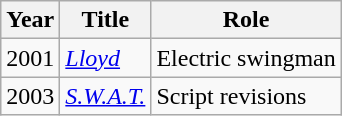<table class="wikitable">
<tr>
<th>Year</th>
<th>Title</th>
<th>Role</th>
</tr>
<tr>
<td>2001</td>
<td><em><a href='#'>Lloyd</a></em></td>
<td>Electric swingman</td>
</tr>
<tr>
<td>2003</td>
<td><em><a href='#'>S.W.A.T.</a></em></td>
<td>Script revisions</td>
</tr>
</table>
